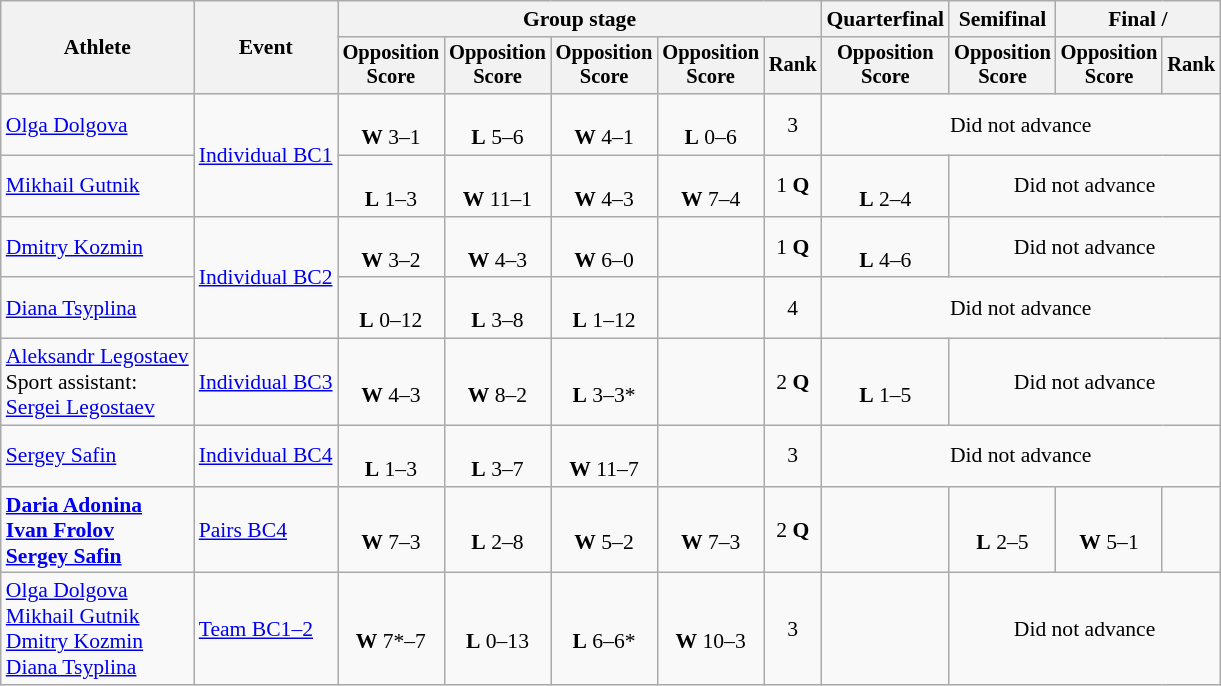<table class="wikitable" style="text-align:center; font-size:90%">
<tr>
<th rowspan=2>Athlete</th>
<th rowspan=2>Event</th>
<th colspan=5>Group stage</th>
<th>Quarterfinal</th>
<th>Semifinal</th>
<th colspan=2>Final / </th>
</tr>
<tr style="font-size:95%">
<th>Opposition<br>Score</th>
<th>Opposition<br>Score</th>
<th>Opposition<br>Score</th>
<th>Opposition<br>Score</th>
<th>Rank</th>
<th>Opposition<br>Score</th>
<th>Opposition<br>Score</th>
<th>Opposition<br>Score</th>
<th>Rank</th>
</tr>
<tr>
<td align=left><a href='#'>Olga Dolgova</a></td>
<td rowspan=2 align=left><a href='#'>Individual BC1</a></td>
<td><br><strong>W</strong> 3–1</td>
<td><br><strong>L</strong> 5–6</td>
<td><br><strong>W</strong> 4–1</td>
<td><br><strong>L</strong> 0–6</td>
<td>3</td>
<td colspan=4>Did not advance</td>
</tr>
<tr>
<td align=left><a href='#'>Mikhail Gutnik</a></td>
<td><br><strong>L</strong> 1–3</td>
<td><br><strong>W</strong> 11–1</td>
<td><br><strong>W</strong> 4–3</td>
<td><br><strong>W</strong> 7–4</td>
<td>1 <strong>Q</strong></td>
<td><br><strong>L</strong> 2–4</td>
<td colspan=3>Did not advance</td>
</tr>
<tr>
<td align=left><a href='#'>Dmitry Kozmin</a></td>
<td rowspan=2 align=left><a href='#'>Individual BC2</a></td>
<td><br><strong>W</strong> 3–2</td>
<td><br><strong>W</strong> 4–3</td>
<td><br><strong>W</strong> 6–0</td>
<td></td>
<td>1 <strong>Q</strong></td>
<td><br><strong>L</strong> 4–6</td>
<td colspan=3>Did not advance</td>
</tr>
<tr>
<td align=left><a href='#'>Diana Tsyplina</a></td>
<td><br><strong>L</strong> 0–12</td>
<td><br><strong>L</strong> 3–8</td>
<td><br><strong>L</strong> 1–12</td>
<td></td>
<td>4</td>
<td colspan=4>Did not advance</td>
</tr>
<tr>
<td align=left><a href='#'>Aleksandr Legostaev</a><br>Sport assistant:<br><a href='#'>Sergei Legostaev</a></td>
<td align=left><a href='#'>Individual BC3</a></td>
<td><br><strong>W</strong> 4–3</td>
<td><br><strong>W</strong> 8–2</td>
<td><br><strong>L</strong> 3–3*</td>
<td></td>
<td>2 <strong>Q</strong></td>
<td><br><strong>L</strong> 1–5</td>
<td colspan=3>Did not advance</td>
</tr>
<tr>
<td align=left><a href='#'>Sergey Safin</a></td>
<td align=left><a href='#'>Individual BC4</a></td>
<td><br><strong>L</strong> 1–3</td>
<td><br><strong>L</strong> 3–7</td>
<td><br><strong>W</strong> 11–7</td>
<td></td>
<td>3</td>
<td colspan=4>Did not advance</td>
</tr>
<tr>
<td align=left><strong><a href='#'>Daria Adonina</a><br><a href='#'>Ivan Frolov</a><br><a href='#'>Sergey Safin</a></strong></td>
<td align=left><a href='#'>Pairs BC4</a></td>
<td><br><strong>W</strong> 7–3</td>
<td><br><strong>L</strong> 2–8</td>
<td><br><strong>W</strong> 5–2</td>
<td><br><strong>W</strong> 7–3</td>
<td>2 <strong>Q</strong></td>
<td></td>
<td><br><strong>L</strong> 2–5</td>
<td><br><strong>W</strong> 5–1</td>
<td></td>
</tr>
<tr>
<td align=left><a href='#'>Olga Dolgova</a><br><a href='#'>Mikhail Gutnik</a><br><a href='#'>Dmitry Kozmin</a><br><a href='#'>Diana Tsyplina</a></td>
<td align=left><a href='#'>Team BC1–2</a></td>
<td><br><strong>W</strong> 7*–7</td>
<td><br><strong>L</strong> 0–13</td>
<td><br><strong>L</strong> 6–6*</td>
<td><br><strong>W</strong> 10–3</td>
<td>3</td>
<td></td>
<td colspan=3>Did not advance</td>
</tr>
</table>
